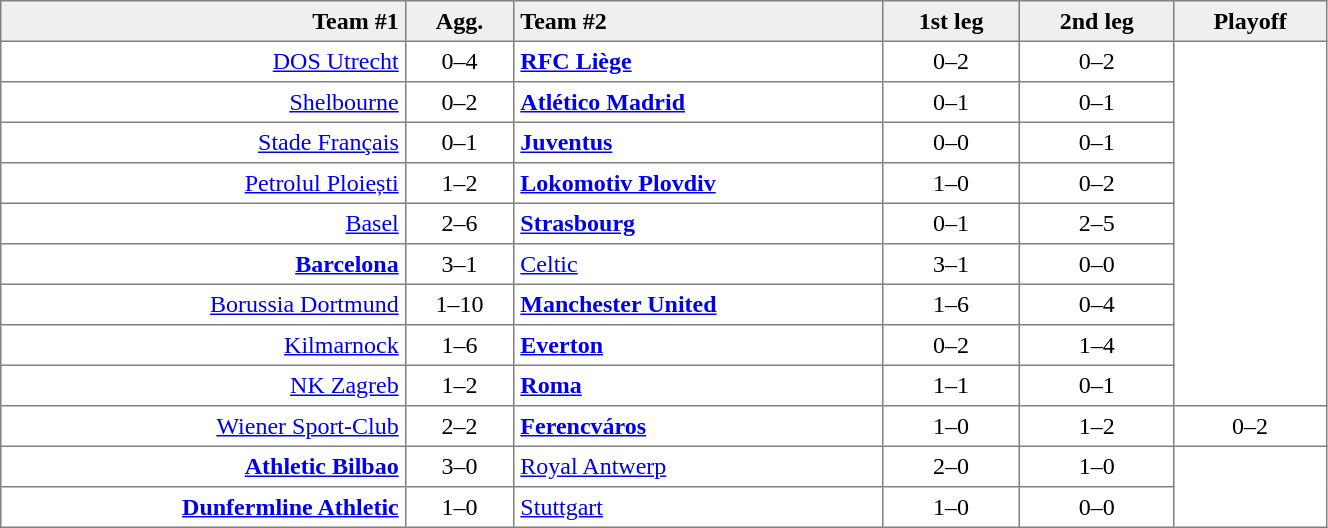<table border=1 cellspacing=0 cellpadding=4 style="border-collapse: collapse;" width=70%>
<tr bgcolor="efefef">
<th align=right>Team #1</th>
<th>Agg.</th>
<th align=left>Team #2</th>
<th>1st leg</th>
<th>2nd leg</th>
<th>Playoff</th>
</tr>
<tr>
<td align=right><a href='#'>DOS Utrecht</a> </td>
<td align=center>0–4</td>
<td> <strong><a href='#'>RFC Liège</a></strong></td>
<td align=center>0–2</td>
<td align=center>0–2</td>
</tr>
<tr>
<td align=right><a href='#'>Shelbourne</a> </td>
<td align=center>0–2</td>
<td> <strong><a href='#'>Atlético Madrid</a></strong></td>
<td align=center>0–1</td>
<td align=center>0–1</td>
</tr>
<tr>
<td align=right><a href='#'>Stade Français</a> </td>
<td align=center>0–1</td>
<td> <strong><a href='#'>Juventus</a></strong></td>
<td align=center>0–0</td>
<td align=center>0–1</td>
</tr>
<tr>
<td align=right><a href='#'>Petrolul Ploiești</a> </td>
<td align=center>1–2</td>
<td> <strong><a href='#'>Lokomotiv Plovdiv</a></strong></td>
<td align=center>1–0</td>
<td align=center>0–2</td>
</tr>
<tr>
<td align=right><a href='#'>Basel</a> </td>
<td align=center>2–6</td>
<td> <strong><a href='#'>Strasbourg</a></strong></td>
<td align=center>0–1</td>
<td align=center>2–5</td>
</tr>
<tr>
<td align=right><strong><a href='#'>Barcelona</a></strong> </td>
<td align=center>3–1</td>
<td> <a href='#'>Celtic</a></td>
<td align=center>3–1</td>
<td align=center>0–0</td>
</tr>
<tr>
<td align=right><a href='#'>Borussia Dortmund</a> </td>
<td align=center>1–10</td>
<td> <strong><a href='#'>Manchester United</a></strong></td>
<td align=center>1–6</td>
<td align=center>0–4</td>
</tr>
<tr>
<td align=right><a href='#'>Kilmarnock</a> </td>
<td align=center>1–6</td>
<td> <strong><a href='#'>Everton</a></strong></td>
<td align=center>0–2</td>
<td align=center>1–4</td>
</tr>
<tr>
<td align=right><a href='#'>NK Zagreb</a> </td>
<td align=center>1–2</td>
<td> <strong><a href='#'>Roma</a></strong></td>
<td align=center>1–1</td>
<td align=center>0–1</td>
</tr>
<tr>
<td align=right><a href='#'>Wiener Sport-Club</a> </td>
<td align=center>2–2</td>
<td> <strong><a href='#'>Ferencváros</a></strong></td>
<td align=center>1–0</td>
<td align=center>1–2</td>
<td align=center>0–2</td>
</tr>
<tr>
<td align=right><strong><a href='#'>Athletic Bilbao</a></strong> </td>
<td align=center>3–0</td>
<td> <a href='#'>Royal Antwerp</a></td>
<td align=center>2–0</td>
<td align=center>1–0</td>
</tr>
<tr>
<td align=right><strong><a href='#'>Dunfermline Athletic</a></strong> </td>
<td align=center>1–0</td>
<td> <a href='#'>Stuttgart</a></td>
<td align=center>1–0</td>
<td align=center>0–0</td>
</tr>
</table>
